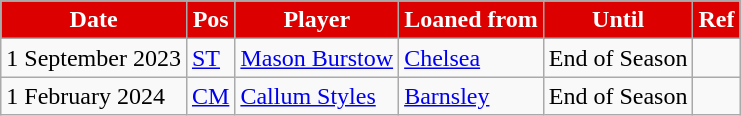<table class="wikitable plainrowheaders sortable">
<tr>
<th style="color:#fff; background:#d00;">Date</th>
<th style="color:#fff; background:#d00;">Pos</th>
<th style="color:#fff; background:#d00;">Player</th>
<th style="color:#fff; background:#d00;">Loaned from</th>
<th style="color:#fff; background:#d00;">Until</th>
<th style="color:#fff; background:#d00;">Ref</th>
</tr>
<tr>
<td>1 September 2023</td>
<td><a href='#'>ST</a></td>
<td> <a href='#'>Mason Burstow</a></td>
<td> <a href='#'>Chelsea</a></td>
<td>End of Season</td>
<td></td>
</tr>
<tr>
<td>1 February 2024</td>
<td><a href='#'>CM</a></td>
<td> <a href='#'>Callum Styles</a></td>
<td> <a href='#'>Barnsley</a></td>
<td>End of Season</td>
<td></td>
</tr>
</table>
